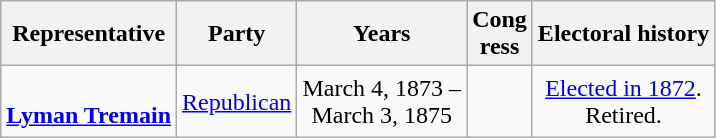<table class=wikitable style="text-align:center">
<tr>
<th>Representative</th>
<th>Party</th>
<th>Years</th>
<th>Cong<br>ress</th>
<th>Electoral history</th>
</tr>
<tr style="height:3em">
<td align=left><br><strong><a href='#'>Lyman Tremain</a></strong><br></td>
<td><a href='#'>Republican</a></td>
<td nowrap>March 4, 1873 –<br>March 3, 1875</td>
<td></td>
<td><a href='#'>Elected in 1872</a>.<br>Retired.</td>
</tr>
</table>
